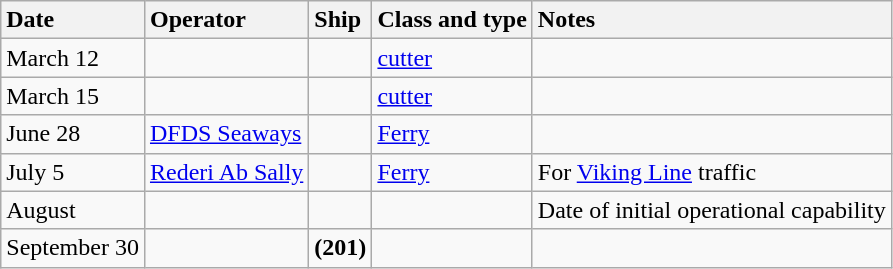<table class="wikitable nowraplinks">
<tr>
<th style="text-align: left">Date</th>
<th style="text-align: left">Operator</th>
<th style="text-align: left">Ship</th>
<th style="text-align: left">Class and type</th>
<th style="text-align: left">Notes</th>
</tr>
<tr ---->
<td>March 12</td>
<td></td>
<td><strong></strong></td>
<td> <a href='#'>cutter</a></td>
<td></td>
</tr>
<tr ---->
<td>March 15</td>
<td></td>
<td><strong></strong></td>
<td> <a href='#'>cutter</a></td>
<td></td>
</tr>
<tr ---->
<td>June 28</td>
<td> <a href='#'>DFDS Seaways</a></td>
<td><strong></strong></td>
<td><a href='#'>Ferry</a></td>
</tr>
<tr ---->
<td>July 5</td>
<td> <a href='#'>Rederi Ab Sally</a></td>
<td><strong></strong></td>
<td><a href='#'>Ferry</a></td>
<td>For <a href='#'>Viking Line</a> traffic</td>
</tr>
<tr ---->
<td>August</td>
<td></td>
<td><strong></strong></td>
<td></td>
<td>Date of initial operational capability</td>
</tr>
<tr ---->
<td>September 30</td>
<td></td>
<td><strong> (201)</strong></td>
<td></td>
</tr>
</table>
